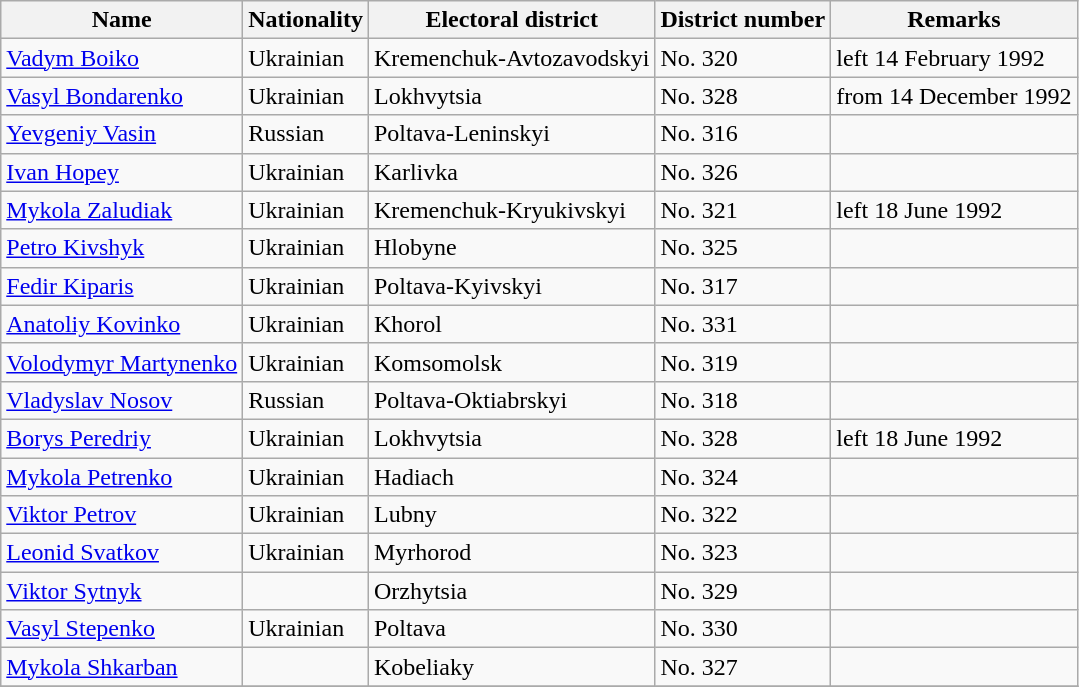<table class="wikitable standard sortable">
<tr>
<th>Name</th>
<th>Nationality</th>
<th>Electoral district</th>
<th>District number</th>
<th>Remarks</th>
</tr>
<tr>
<td><a href='#'>Vadym Boiko</a></td>
<td>Ukrainian</td>
<td>Kremenchuk-Avtozavodskyi</td>
<td>No. 320</td>
<td>left 14 February 1992</td>
</tr>
<tr>
<td><a href='#'>Vasyl Bondarenko</a></td>
<td>Ukrainian</td>
<td>Lokhvytsia</td>
<td>No. 328</td>
<td>from 14 December 1992</td>
</tr>
<tr>
<td><a href='#'>Yevgeniy Vasin</a></td>
<td>Russian</td>
<td>Poltava-Leninskyi</td>
<td>No. 316</td>
<td></td>
</tr>
<tr>
<td><a href='#'>Ivan Hopey</a></td>
<td>Ukrainian</td>
<td>Karlivka</td>
<td>No. 326</td>
<td></td>
</tr>
<tr>
<td><a href='#'>Mykola Zaludiak</a></td>
<td>Ukrainian</td>
<td>Kremenchuk-Kryukivskyi</td>
<td>No. 321</td>
<td>left 18 June 1992</td>
</tr>
<tr>
<td><a href='#'>Petro Kivshyk</a></td>
<td>Ukrainian</td>
<td>Hlobyne</td>
<td>No. 325</td>
<td></td>
</tr>
<tr>
<td><a href='#'>Fedir Kiparis</a></td>
<td>Ukrainian</td>
<td>Poltava-Kyivskyi</td>
<td>No. 317</td>
<td></td>
</tr>
<tr>
<td><a href='#'>Anatoliy Kovinko</a></td>
<td>Ukrainian</td>
<td>Khorol</td>
<td>No. 331</td>
<td></td>
</tr>
<tr>
<td><a href='#'>Volodymyr Martynenko</a></td>
<td>Ukrainian</td>
<td>Komsomolsk</td>
<td>No. 319</td>
<td></td>
</tr>
<tr>
<td><a href='#'>Vladyslav Nosov</a></td>
<td>Russian</td>
<td>Poltava-Oktiabrskyi</td>
<td>No. 318</td>
<td></td>
</tr>
<tr>
<td><a href='#'>Borys Peredriy</a></td>
<td>Ukrainian</td>
<td>Lokhvytsia</td>
<td>No. 328</td>
<td>left 18 June 1992</td>
</tr>
<tr>
<td><a href='#'>Mykola Petrenko</a></td>
<td>Ukrainian</td>
<td>Hadiach</td>
<td>No. 324</td>
<td></td>
</tr>
<tr>
<td><a href='#'>Viktor Petrov</a></td>
<td>Ukrainian</td>
<td>Lubny</td>
<td>No. 322</td>
<td></td>
</tr>
<tr>
<td><a href='#'>Leonid Svatkov</a></td>
<td>Ukrainian</td>
<td>Myrhorod</td>
<td>No. 323</td>
<td></td>
</tr>
<tr>
<td><a href='#'>Viktor Sytnyk</a></td>
<td></td>
<td>Orzhytsia</td>
<td>No. 329</td>
<td></td>
</tr>
<tr>
<td><a href='#'>Vasyl Stepenko</a></td>
<td>Ukrainian</td>
<td>Poltava</td>
<td>No. 330</td>
<td></td>
</tr>
<tr>
<td><a href='#'>Mykola Shkarban</a></td>
<td></td>
<td>Kobeliaky</td>
<td>No. 327</td>
<td></td>
</tr>
<tr>
</tr>
</table>
